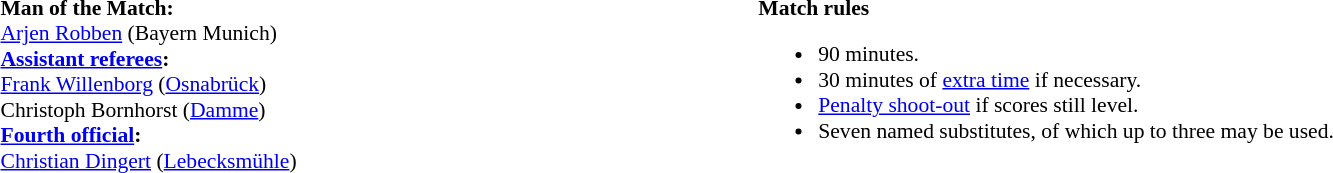<table style="width:100%; font-size:90%;">
<tr>
<td style="width:40%; vertical-align:top;"><br><strong>Man of the Match:</strong>
<br><a href='#'>Arjen Robben</a> (Bayern Munich)<br><strong><a href='#'>Assistant referees</a>:</strong>
<br><a href='#'>Frank Willenborg</a> (<a href='#'>Osnabrück</a>)
<br>Christoph Bornhorst (<a href='#'>Damme</a>)
<br><strong><a href='#'>Fourth official</a>:</strong>
<br><a href='#'>Christian Dingert</a> (<a href='#'>Lebecksmühle</a>)</td>
<td style="width:60%; vertical-align:top;"><br><strong>Match rules</strong><ul><li>90 minutes.</li><li>30 minutes of <a href='#'>extra time</a> if necessary.</li><li><a href='#'>Penalty shoot-out</a> if scores still level.</li><li>Seven named substitutes, of which up to three may be used.</li></ul></td>
</tr>
</table>
